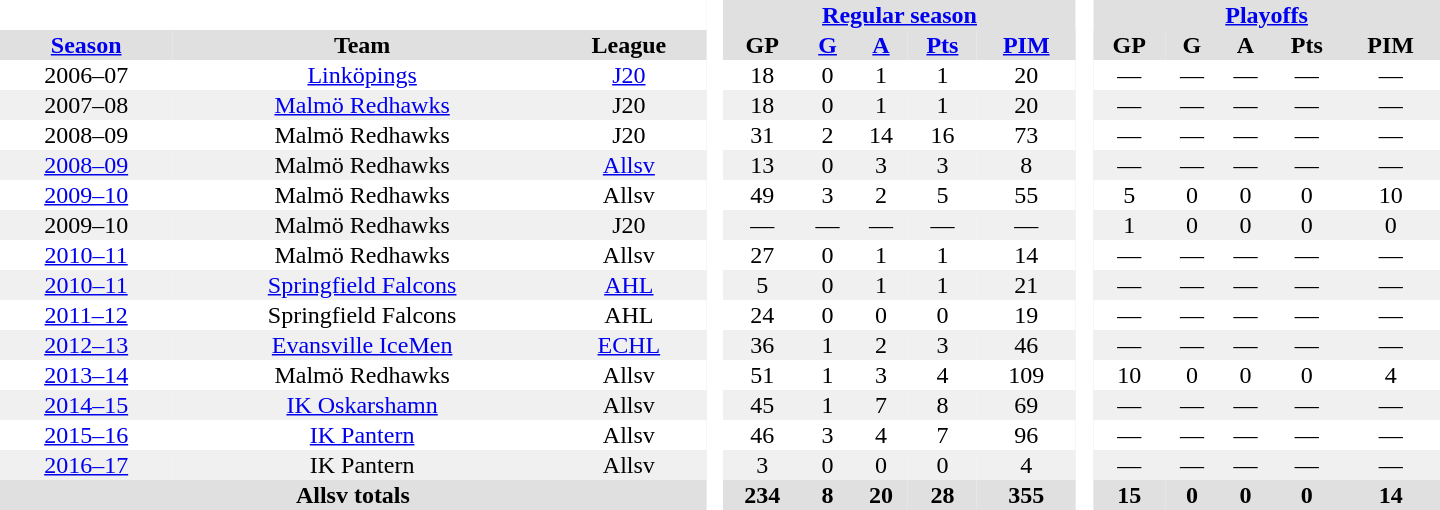<table border="0" cellpadding="1" cellspacing="0" ID="Table3" style="text-align:center; width:60em">
<tr bgcolor="#e0e0e0">
<th colspan="3" bgcolor="#ffffff"> </th>
<th rowspan="99" bgcolor="#ffffff"> </th>
<th colspan="5"><a href='#'>Regular season</a></th>
<th rowspan="99" bgcolor="#ffffff"> </th>
<th colspan="5"><a href='#'>Playoffs</a></th>
</tr>
<tr bgcolor="#e0e0e0">
<th><a href='#'>Season</a></th>
<th>Team</th>
<th>League</th>
<th>GP</th>
<th><a href='#'>G</a></th>
<th><a href='#'>A</a></th>
<th><a href='#'>Pts</a></th>
<th><a href='#'>PIM</a></th>
<th>GP</th>
<th>G</th>
<th>A</th>
<th>Pts</th>
<th>PIM</th>
</tr>
<tr>
<td>2006–07</td>
<td><a href='#'>Linköpings</a></td>
<td><a href='#'>J20</a></td>
<td>18</td>
<td>0</td>
<td>1</td>
<td>1</td>
<td>20</td>
<td>—</td>
<td>—</td>
<td>—</td>
<td>—</td>
<td>—</td>
</tr>
<tr bgcolor="#f0f0f0">
<td>2007–08</td>
<td><a href='#'>Malmö Redhawks</a></td>
<td>J20</td>
<td>18</td>
<td>0</td>
<td>1</td>
<td>1</td>
<td>20</td>
<td>—</td>
<td>—</td>
<td>—</td>
<td>—</td>
<td>—</td>
</tr>
<tr>
<td>2008–09</td>
<td>Malmö Redhawks</td>
<td>J20</td>
<td>31</td>
<td>2</td>
<td>14</td>
<td>16</td>
<td>73</td>
<td>—</td>
<td>—</td>
<td>—</td>
<td>—</td>
<td>—</td>
</tr>
<tr bgcolor="#f0f0f0">
<td><a href='#'>2008–09</a></td>
<td>Malmö Redhawks</td>
<td><a href='#'>Allsv</a></td>
<td>13</td>
<td>0</td>
<td>3</td>
<td>3</td>
<td>8</td>
<td>—</td>
<td>—</td>
<td>—</td>
<td>—</td>
<td>—</td>
</tr>
<tr>
<td><a href='#'>2009–10</a></td>
<td>Malmö Redhawks</td>
<td>Allsv</td>
<td>49</td>
<td>3</td>
<td>2</td>
<td>5</td>
<td>55</td>
<td>5</td>
<td>0</td>
<td>0</td>
<td>0</td>
<td>10</td>
</tr>
<tr bgcolor="#f0f0f0">
<td>2009–10</td>
<td>Malmö Redhawks</td>
<td>J20</td>
<td>—</td>
<td>—</td>
<td>—</td>
<td>—</td>
<td>—</td>
<td>1</td>
<td>0</td>
<td>0</td>
<td>0</td>
<td>0</td>
</tr>
<tr>
<td><a href='#'>2010–11</a></td>
<td>Malmö Redhawks</td>
<td>Allsv</td>
<td>27</td>
<td>0</td>
<td>1</td>
<td>1</td>
<td>14</td>
<td>—</td>
<td>—</td>
<td>—</td>
<td>—</td>
<td>—</td>
</tr>
<tr bgcolor="#f0f0f0">
<td><a href='#'>2010–11</a></td>
<td><a href='#'>Springfield Falcons</a></td>
<td><a href='#'>AHL</a></td>
<td>5</td>
<td>0</td>
<td>1</td>
<td>1</td>
<td>21</td>
<td>—</td>
<td>—</td>
<td>—</td>
<td>—</td>
<td>—</td>
</tr>
<tr>
<td><a href='#'>2011–12</a></td>
<td>Springfield Falcons</td>
<td>AHL</td>
<td>24</td>
<td>0</td>
<td>0</td>
<td>0</td>
<td>19</td>
<td>—</td>
<td>—</td>
<td>—</td>
<td>—</td>
<td>—</td>
</tr>
<tr bgcolor="#f0f0f0">
<td><a href='#'>2012–13</a></td>
<td><a href='#'>Evansville IceMen</a></td>
<td><a href='#'>ECHL</a></td>
<td>36</td>
<td>1</td>
<td>2</td>
<td>3</td>
<td>46</td>
<td>—</td>
<td>—</td>
<td>—</td>
<td>—</td>
<td>—</td>
</tr>
<tr>
<td><a href='#'>2013–14</a></td>
<td>Malmö Redhawks</td>
<td>Allsv</td>
<td>51</td>
<td>1</td>
<td>3</td>
<td>4</td>
<td>109</td>
<td>10</td>
<td>0</td>
<td>0</td>
<td>0</td>
<td>4</td>
</tr>
<tr bgcolor="#f0f0f0">
<td><a href='#'>2014–15</a></td>
<td><a href='#'>IK Oskarshamn</a></td>
<td>Allsv</td>
<td>45</td>
<td>1</td>
<td>7</td>
<td>8</td>
<td>69</td>
<td>—</td>
<td>—</td>
<td>—</td>
<td>—</td>
<td>—</td>
</tr>
<tr>
<td><a href='#'>2015–16</a></td>
<td><a href='#'>IK Pantern</a></td>
<td>Allsv</td>
<td>46</td>
<td>3</td>
<td>4</td>
<td>7</td>
<td>96</td>
<td>—</td>
<td>—</td>
<td>—</td>
<td>—</td>
<td>—</td>
</tr>
<tr bgcolor="#f0f0f0">
<td><a href='#'>2016–17</a></td>
<td>IK Pantern</td>
<td>Allsv</td>
<td>3</td>
<td>0</td>
<td>0</td>
<td>0</td>
<td>4</td>
<td>—</td>
<td>—</td>
<td>—</td>
<td>—</td>
<td>—</td>
</tr>
<tr bgcolor="#e0e0e0">
<th colspan="3">Allsv totals</th>
<th>234</th>
<th>8</th>
<th>20</th>
<th>28</th>
<th>355</th>
<th>15</th>
<th>0</th>
<th>0</th>
<th>0</th>
<th>14</th>
</tr>
</table>
